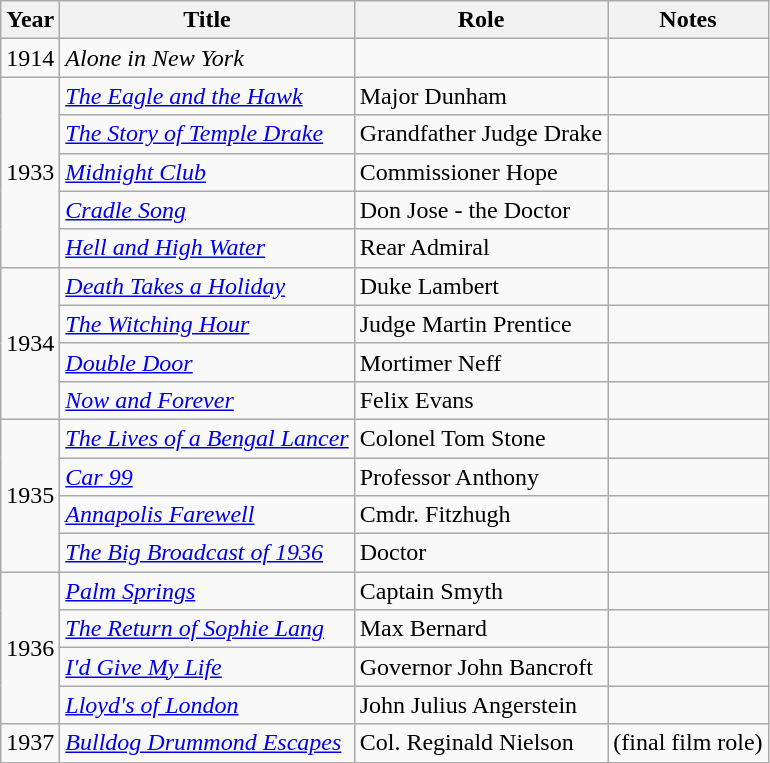<table class="wikitable">
<tr>
<th>Year</th>
<th>Title</th>
<th>Role</th>
<th>Notes</th>
</tr>
<tr>
<td>1914</td>
<td><em>Alone in New York</em></td>
<td></td>
<td></td>
</tr>
<tr>
<td rowspan=5>1933</td>
<td><em><a href='#'>The Eagle and the Hawk</a></em></td>
<td>Major Dunham</td>
<td></td>
</tr>
<tr>
<td><em><a href='#'>The Story of Temple Drake</a></em></td>
<td>Grandfather Judge Drake</td>
<td></td>
</tr>
<tr>
<td><em><a href='#'>Midnight Club</a></em></td>
<td>Commissioner Hope</td>
<td></td>
</tr>
<tr>
<td><em><a href='#'>Cradle Song</a></em></td>
<td>Don Jose - the Doctor</td>
<td></td>
</tr>
<tr>
<td><em><a href='#'>Hell and High Water</a></em></td>
<td>Rear Admiral</td>
<td></td>
</tr>
<tr>
<td rowspan=4>1934</td>
<td><em><a href='#'>Death Takes a Holiday</a></em></td>
<td>Duke Lambert</td>
<td></td>
</tr>
<tr>
<td><em><a href='#'>The Witching Hour</a></em></td>
<td>Judge Martin Prentice</td>
<td></td>
</tr>
<tr>
<td><em><a href='#'>Double Door</a></em></td>
<td>Mortimer Neff</td>
<td></td>
</tr>
<tr>
<td><em><a href='#'>Now and Forever</a></em></td>
<td>Felix Evans</td>
<td></td>
</tr>
<tr>
<td rowspan=4>1935</td>
<td><em><a href='#'>The Lives of a Bengal Lancer</a></em></td>
<td>Colonel Tom Stone</td>
<td></td>
</tr>
<tr>
<td><em><a href='#'>Car 99</a></em></td>
<td>Professor Anthony</td>
<td></td>
</tr>
<tr>
<td><em><a href='#'>Annapolis Farewell</a></em></td>
<td>Cmdr. Fitzhugh</td>
<td></td>
</tr>
<tr>
<td><em><a href='#'>The Big Broadcast of 1936</a></em></td>
<td>Doctor</td>
<td></td>
</tr>
<tr>
<td rowspan=4>1936</td>
<td><em><a href='#'>Palm Springs</a></em></td>
<td>Captain Smyth</td>
<td></td>
</tr>
<tr>
<td><em><a href='#'>The Return of Sophie Lang</a></em></td>
<td>Max Bernard</td>
<td></td>
</tr>
<tr>
<td><em><a href='#'>I'd Give My Life</a></em></td>
<td>Governor John Bancroft</td>
<td></td>
</tr>
<tr>
<td><em><a href='#'>Lloyd's of London</a></em></td>
<td>John Julius Angerstein</td>
<td></td>
</tr>
<tr>
<td>1937</td>
<td><em><a href='#'>Bulldog Drummond Escapes</a></em></td>
<td>Col. Reginald Nielson</td>
<td>(final film role)</td>
</tr>
</table>
